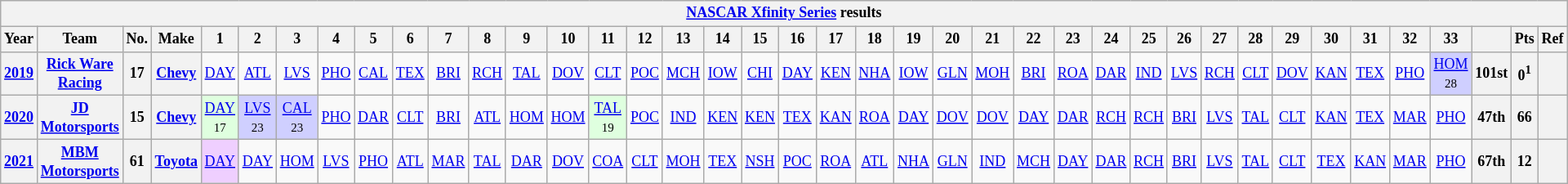<table class="wikitable" style="text-align:center; font-size:75%">
<tr>
<th colspan=40><a href='#'>NASCAR Xfinity Series</a> results</th>
</tr>
<tr>
<th>Year</th>
<th>Team</th>
<th>No.</th>
<th>Make</th>
<th>1</th>
<th>2</th>
<th>3</th>
<th>4</th>
<th>5</th>
<th>6</th>
<th>7</th>
<th>8</th>
<th>9</th>
<th>10</th>
<th>11</th>
<th>12</th>
<th>13</th>
<th>14</th>
<th>15</th>
<th>16</th>
<th>17</th>
<th>18</th>
<th>19</th>
<th>20</th>
<th>21</th>
<th>22</th>
<th>23</th>
<th>24</th>
<th>25</th>
<th>26</th>
<th>27</th>
<th>28</th>
<th>29</th>
<th>30</th>
<th>31</th>
<th>32</th>
<th>33</th>
<th></th>
<th>Pts</th>
<th>Ref</th>
</tr>
<tr>
<th><a href='#'>2019</a></th>
<th><a href='#'>Rick Ware Racing</a></th>
<th>17</th>
<th><a href='#'>Chevy</a></th>
<td><a href='#'>DAY</a></td>
<td><a href='#'>ATL</a></td>
<td><a href='#'>LVS</a></td>
<td><a href='#'>PHO</a></td>
<td><a href='#'>CAL</a></td>
<td><a href='#'>TEX</a></td>
<td><a href='#'>BRI</a></td>
<td><a href='#'>RCH</a></td>
<td><a href='#'>TAL</a></td>
<td><a href='#'>DOV</a></td>
<td><a href='#'>CLT</a></td>
<td><a href='#'>POC</a></td>
<td><a href='#'>MCH</a></td>
<td><a href='#'>IOW</a></td>
<td><a href='#'>CHI</a></td>
<td><a href='#'>DAY</a></td>
<td><a href='#'>KEN</a></td>
<td><a href='#'>NHA</a></td>
<td><a href='#'>IOW</a></td>
<td><a href='#'>GLN</a></td>
<td><a href='#'>MOH</a></td>
<td><a href='#'>BRI</a></td>
<td><a href='#'>ROA</a></td>
<td><a href='#'>DAR</a></td>
<td><a href='#'>IND</a></td>
<td><a href='#'>LVS</a></td>
<td><a href='#'>RCH</a></td>
<td><a href='#'>CLT</a></td>
<td><a href='#'>DOV</a></td>
<td><a href='#'>KAN</a></td>
<td><a href='#'>TEX</a></td>
<td><a href='#'>PHO</a></td>
<td style="background:#CFCFFF;"><a href='#'>HOM</a><br><small>28</small></td>
<th>101st</th>
<th>0<sup>1</sup></th>
<th></th>
</tr>
<tr>
<th><a href='#'>2020</a></th>
<th><a href='#'>JD Motorsports</a></th>
<th>15</th>
<th><a href='#'>Chevy</a></th>
<td style="background:#DFFFDF;"><a href='#'>DAY</a><br><small>17</small></td>
<td style="background:#CFCFFF;"><a href='#'>LVS</a><br><small>23</small></td>
<td style="background:#CFCFFF;"><a href='#'>CAL</a><br><small>23</small></td>
<td><a href='#'>PHO</a></td>
<td><a href='#'>DAR</a></td>
<td><a href='#'>CLT</a></td>
<td><a href='#'>BRI</a></td>
<td><a href='#'>ATL</a></td>
<td><a href='#'>HOM</a></td>
<td><a href='#'>HOM</a></td>
<td style="background:#DFFFDF;"><a href='#'>TAL</a><br><small>19</small></td>
<td><a href='#'>POC</a></td>
<td><a href='#'>IND</a></td>
<td><a href='#'>KEN</a></td>
<td><a href='#'>KEN</a></td>
<td><a href='#'>TEX</a></td>
<td><a href='#'>KAN</a></td>
<td><a href='#'>ROA</a></td>
<td><a href='#'>DAY</a></td>
<td><a href='#'>DOV</a></td>
<td><a href='#'>DOV</a></td>
<td><a href='#'>DAY</a></td>
<td><a href='#'>DAR</a></td>
<td><a href='#'>RCH</a></td>
<td><a href='#'>RCH</a></td>
<td><a href='#'>BRI</a></td>
<td><a href='#'>LVS</a></td>
<td><a href='#'>TAL</a></td>
<td><a href='#'>CLT</a></td>
<td><a href='#'>KAN</a></td>
<td><a href='#'>TEX</a></td>
<td><a href='#'>MAR</a></td>
<td><a href='#'>PHO</a></td>
<th>47th</th>
<th>66</th>
<th></th>
</tr>
<tr>
<th><a href='#'>2021</a></th>
<th><a href='#'>MBM Motorsports</a></th>
<th>61</th>
<th><a href='#'>Toyota</a></th>
<td style="background:#EFCFFF;"><a href='#'>DAY</a><br></td>
<td><a href='#'>DAY</a></td>
<td><a href='#'>HOM</a></td>
<td><a href='#'>LVS</a></td>
<td><a href='#'>PHO</a></td>
<td><a href='#'>ATL</a></td>
<td><a href='#'>MAR</a></td>
<td><a href='#'>TAL</a></td>
<td><a href='#'>DAR</a></td>
<td><a href='#'>DOV</a></td>
<td><a href='#'>COA</a></td>
<td><a href='#'>CLT</a></td>
<td><a href='#'>MOH</a></td>
<td><a href='#'>TEX</a></td>
<td><a href='#'>NSH</a></td>
<td><a href='#'>POC</a></td>
<td><a href='#'>ROA</a></td>
<td><a href='#'>ATL</a></td>
<td><a href='#'>NHA</a></td>
<td><a href='#'>GLN</a></td>
<td><a href='#'>IND</a></td>
<td><a href='#'>MCH</a></td>
<td><a href='#'>DAY</a></td>
<td><a href='#'>DAR</a></td>
<td><a href='#'>RCH</a></td>
<td><a href='#'>BRI</a></td>
<td><a href='#'>LVS</a></td>
<td><a href='#'>TAL</a></td>
<td><a href='#'>CLT</a></td>
<td><a href='#'>TEX</a></td>
<td><a href='#'>KAN</a></td>
<td><a href='#'>MAR</a></td>
<td><a href='#'>PHO</a></td>
<th>67th</th>
<th>12</th>
<th></th>
</tr>
</table>
